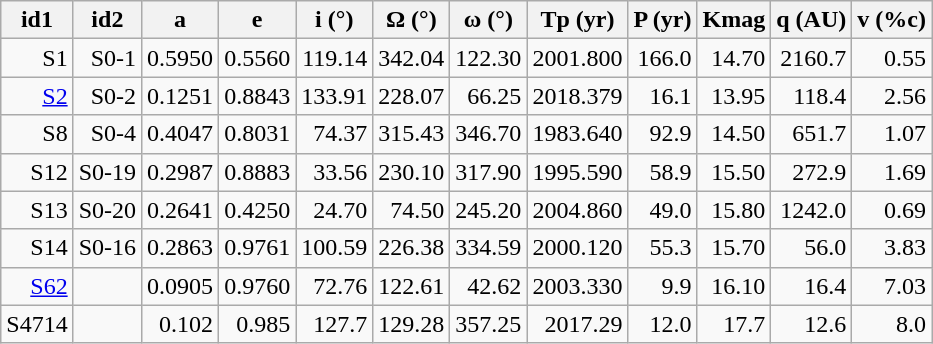<table class="wikitable sortable"  style="text-align:right">
<tr>
<th>id1</th>
<th>id2</th>
<th>a</th>
<th>e</th>
<th>i (°)</th>
<th>Ω (°)</th>
<th>ω (°)</th>
<th>Tp (yr)</th>
<th>P (yr)</th>
<th>Kmag</th>
<th>q (AU)</th>
<th>v (%c)</th>
</tr>
<tr>
<td>S1</td>
<td>S0-1</td>
<td>0.5950</td>
<td>0.5560</td>
<td>119.14</td>
<td>342.04</td>
<td>122.30</td>
<td>2001.800</td>
<td>166.0</td>
<td>14.70</td>
<td>2160.7</td>
<td>0.55</td>
</tr>
<tr>
<td><a href='#'>S2</a></td>
<td>S0-2</td>
<td>0.1251</td>
<td>0.8843</td>
<td>133.91</td>
<td>228.07</td>
<td>66.25</td>
<td>2018.379</td>
<td>16.1</td>
<td>13.95</td>
<td>118.4</td>
<td>2.56</td>
</tr>
<tr>
<td>S8</td>
<td>S0-4</td>
<td>0.4047</td>
<td>0.8031</td>
<td>74.37</td>
<td>315.43</td>
<td>346.70</td>
<td>1983.640</td>
<td>92.9</td>
<td>14.50</td>
<td>651.7</td>
<td>1.07</td>
</tr>
<tr>
<td>S12</td>
<td>S0-19</td>
<td>0.2987</td>
<td>0.8883</td>
<td>33.56</td>
<td>230.10</td>
<td>317.90</td>
<td>1995.590</td>
<td>58.9</td>
<td>15.50</td>
<td>272.9</td>
<td>1.69</td>
</tr>
<tr>
<td>S13</td>
<td>S0-20</td>
<td>0.2641</td>
<td>0.4250</td>
<td>24.70</td>
<td>74.50</td>
<td>245.20</td>
<td>2004.860</td>
<td>49.0</td>
<td>15.80</td>
<td>1242.0</td>
<td>0.69</td>
</tr>
<tr>
<td>S14</td>
<td>S0-16</td>
<td>0.2863</td>
<td>0.9761</td>
<td>100.59</td>
<td>226.38</td>
<td>334.59</td>
<td>2000.120</td>
<td>55.3</td>
<td>15.70</td>
<td>56.0</td>
<td>3.83</td>
</tr>
<tr>
<td><a href='#'>S62</a></td>
<td></td>
<td>0.0905</td>
<td>0.9760</td>
<td>72.76</td>
<td>122.61</td>
<td>42.62</td>
<td>2003.330</td>
<td>9.9</td>
<td>16.10</td>
<td>16.4</td>
<td>7.03</td>
</tr>
<tr>
<td>S4714</td>
<td></td>
<td>0.102</td>
<td>0.985</td>
<td>127.7</td>
<td>129.28</td>
<td>357.25</td>
<td>2017.29</td>
<td>12.0</td>
<td>17.7</td>
<td>12.6</td>
<td>8.0</td>
</tr>
</table>
